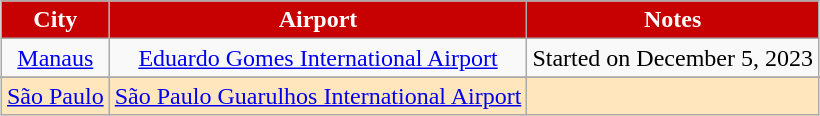<table Class="wikitable" style= "text-align:center; margin: 1em auto;">
<tr>
<th style="background:#c70101; color:white;">City</th>
<th style="background:#c70101; color:white;">Airport</th>
<th style="background:#c70101; color:white;">Notes</th>
</tr>
<tr>
<td><a href='#'>Manaus</a></td>
<td><a href='#'>Eduardo Gomes International Airport</a></td>
<td>Started on December 5, 2023</td>
</tr>
<tr>
</tr>
<tr style="background-color:#FFE6BD">
<td><a href='#'>São Paulo</a></td>
<td><a href='#'>São Paulo Guarulhos International Airport</a></td>
<td></td>
</tr>
</table>
